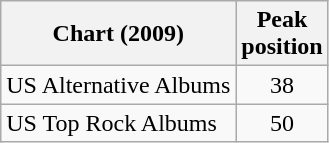<table class="wikitable">
<tr>
<th>Chart (2009)</th>
<th>Peak<br>position</th>
</tr>
<tr>
<td>US Alternative Albums</td>
<td style="text-align:center;">38</td>
</tr>
<tr>
<td>US Top Rock Albums</td>
<td style="text-align:center;">50</td>
</tr>
</table>
